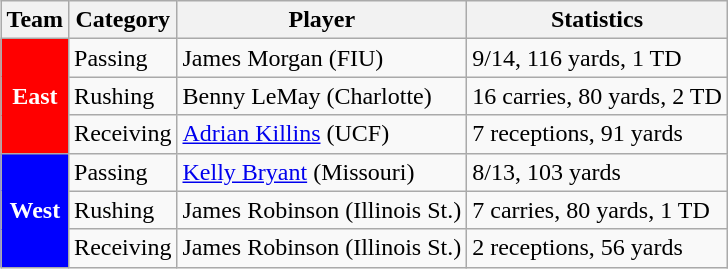<table class="wikitable" style="float: right;">
<tr>
<th>Team</th>
<th>Category</th>
<th>Player</th>
<th>Statistics</th>
</tr>
<tr>
<td rowspan=3 style="background:red; color:white; text-align:center;"><strong>East</strong></td>
<td>Passing</td>
<td>James Morgan (FIU)</td>
<td>9/14, 116 yards, 1 TD</td>
</tr>
<tr>
<td>Rushing</td>
<td>Benny LeMay (Charlotte)</td>
<td>16 carries, 80 yards, 2 TD</td>
</tr>
<tr>
<td>Receiving</td>
<td><a href='#'>Adrian Killins</a> (UCF)</td>
<td>7 receptions, 91 yards</td>
</tr>
<tr>
<td rowspan=3 style="background:blue; color:white; text-align:center;"><strong>West</strong></td>
<td>Passing</td>
<td><a href='#'>Kelly Bryant</a> (Missouri)</td>
<td>8/13, 103 yards</td>
</tr>
<tr>
<td>Rushing</td>
<td>James Robinson (Illinois St.)</td>
<td>7 carries, 80 yards, 1 TD</td>
</tr>
<tr>
<td>Receiving</td>
<td>James Robinson (Illinois St.)</td>
<td>2 receptions, 56 yards</td>
</tr>
</table>
